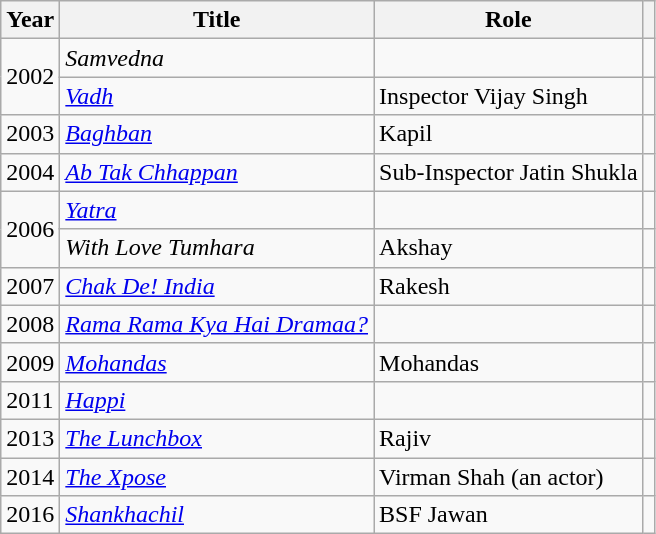<table class="wikitable sortable">
<tr>
<th>Year</th>
<th>Title</th>
<th>Role</th>
<th></th>
</tr>
<tr>
<td rowspan="2">2002</td>
<td><em>Samvedna</em></td>
<td></td>
<td></td>
</tr>
<tr>
<td><em><a href='#'>Vadh</a></em></td>
<td>Inspector Vijay Singh</td>
<td></td>
</tr>
<tr>
<td>2003</td>
<td><em><a href='#'>Baghban</a></em></td>
<td>Kapil</td>
<td></td>
</tr>
<tr>
<td>2004</td>
<td><em><a href='#'>Ab Tak Chhappan</a></em></td>
<td>Sub-Inspector Jatin Shukla</td>
<td></td>
</tr>
<tr>
<td rowspan="2">2006</td>
<td><em><a href='#'>Yatra</a></em></td>
<td></td>
<td></td>
</tr>
<tr>
<td><em>With Love Tumhara</em></td>
<td>Akshay</td>
<td></td>
</tr>
<tr>
<td>2007</td>
<td><em><a href='#'>Chak De! India</a></em></td>
<td>Rakesh</td>
<td></td>
</tr>
<tr>
<td>2008</td>
<td><em><a href='#'>Rama Rama Kya Hai Dramaa?</a></em></td>
<td></td>
<td></td>
</tr>
<tr>
<td>2009</td>
<td><em><a href='#'>Mohandas</a></em></td>
<td>Mohandas</td>
<td></td>
</tr>
<tr>
<td>2011</td>
<td><em><a href='#'>Happi</a></em></td>
<td></td>
<td></td>
</tr>
<tr>
<td>2013</td>
<td><em><a href='#'>The Lunchbox</a></em></td>
<td>Rajiv</td>
<td></td>
</tr>
<tr>
<td>2014</td>
<td><em><a href='#'>The Xpose</a></em></td>
<td>Virman Shah (an actor)</td>
<td></td>
</tr>
<tr>
<td>2016</td>
<td><em><a href='#'>Shankhachil</a></em></td>
<td>BSF Jawan</td>
<td></td>
</tr>
</table>
